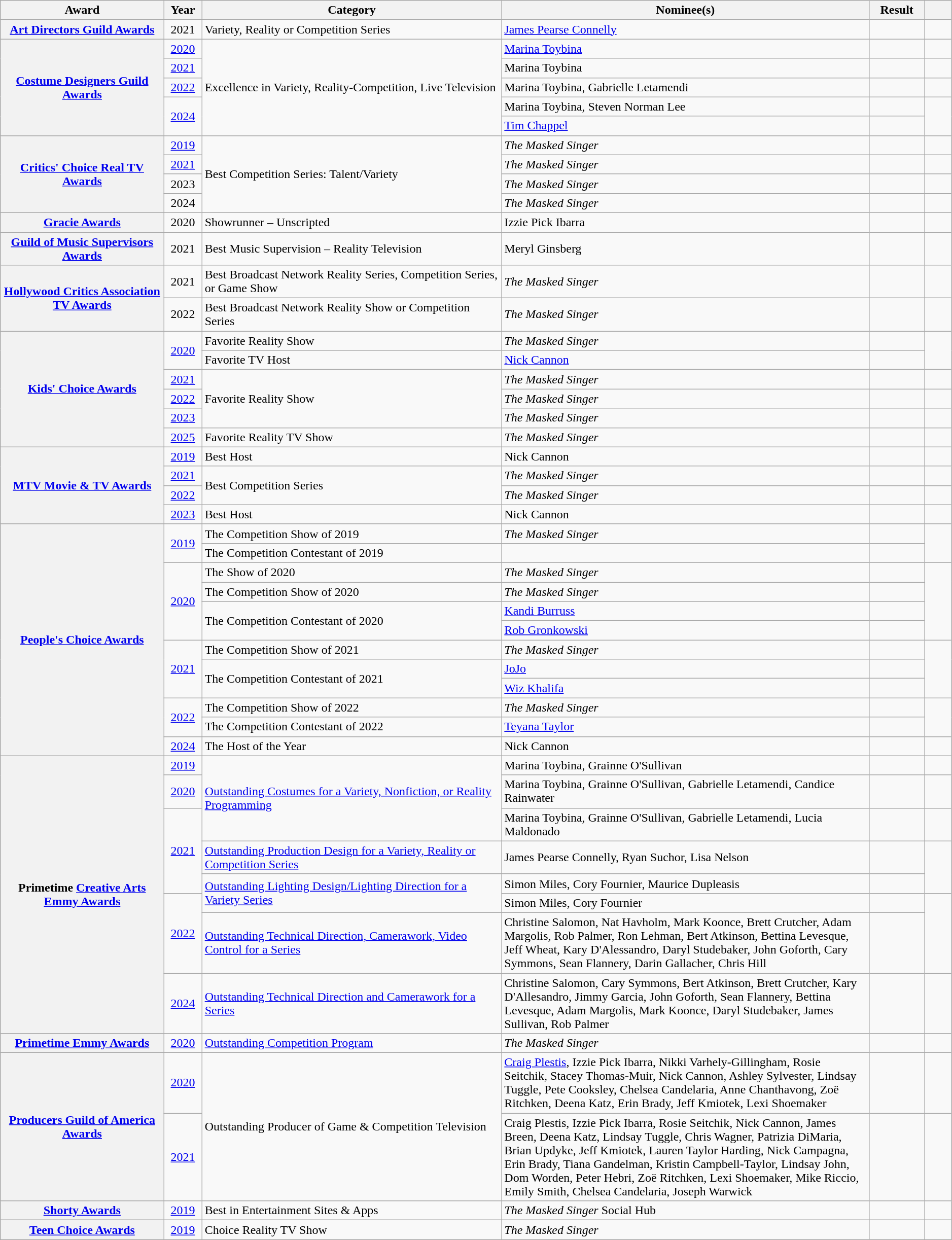<table class="wikitable sortable plainrowheaders" style="width:99%;">
<tr>
<th scope="col" style="width:12%;">Award</th>
<th scope="col" style="width:2%;">Year</th>
<th scope="col" style="width:22%;">Category</th>
<th scope="col" style="width:27%;">Nominee(s)</th>
<th scope="col" style="width:4%;">Result</th>
<th scope="col" style="width:2%;" class="unsortable"></th>
</tr>
<tr>
<th scope="row"><a href='#'>Art Directors Guild Awards</a></th>
<td style="text-align:center;">2021</td>
<td>Variety, Reality or Competition Series</td>
<td><a href='#'>James Pearse Connelly</a></td>
<td></td>
<td style=text-align:center;"></td>
</tr>
<tr>
<th scope="row" rowspan="5"><a href='#'>Costume Designers Guild Awards</a></th>
<td style="text-align:center;"><a href='#'>2020</a></td>
<td rowspan="5">Excellence in Variety, Reality-Competition, Live Television</td>
<td><a href='#'>Marina Toybina</a></td>
<td></td>
<td style=text-align:center;"></td>
</tr>
<tr>
<td style="text-align:center;"><a href='#'>2021</a></td>
<td>Marina Toybina</td>
<td></td>
<td style=text-align:center;"></td>
</tr>
<tr>
<td style="text-align:center;"><a href='#'>2022</a></td>
<td>Marina Toybina, Gabrielle Letamendi</td>
<td></td>
<td style=text-align:center;"></td>
</tr>
<tr>
<td style="text-align:center;" rowspan="2"><a href='#'>2024</a></td>
<td>Marina Toybina, Steven Norman Lee</td>
<td></td>
<td style=text-align:center;" rowspan="2"></td>
</tr>
<tr>
<td><a href='#'>Tim Chappel</a></td>
<td></td>
</tr>
<tr>
<th scope="row" rowspan="4"><a href='#'>Critics' Choice Real TV Awards</a></th>
<td style="text-align:center;"><a href='#'>2019</a></td>
<td rowspan="4">Best Competition Series: Talent/Variety</td>
<td data-sort-value="Masked Singer, The"><em>The Masked Singer</em></td>
<td></td>
<td style=text-align:center;"></td>
</tr>
<tr>
<td style="text-align:center;"><a href='#'>2021</a></td>
<td data-sort-value="Masked Singer, The"><em>The Masked Singer</em></td>
<td></td>
<td style=text-align:center;"></td>
</tr>
<tr>
<td style="text-align:center;">2023</td>
<td data-sort-value="Masked Singer, The"><em>The Masked Singer</em></td>
<td></td>
<td style=text-align:center;"></td>
</tr>
<tr>
<td style="text-align:center;">2024</td>
<td data-sort-value="Masked Singer, The"><em>The Masked Singer</em></td>
<td></td>
<td style=text-align:center;"></td>
</tr>
<tr>
<th scope="row"><a href='#'>Gracie Awards</a></th>
<td style="text-align:center;">2020</td>
<td>Showrunner – Unscripted</td>
<td>Izzie Pick Ibarra</td>
<td></td>
<td style=text-align:center;"></td>
</tr>
<tr>
<th scope="row"><a href='#'>Guild of Music Supervisors Awards</a></th>
<td style="text-align:center;">2021</td>
<td>Best Music Supervision – Reality Television</td>
<td>Meryl Ginsberg</td>
<td></td>
<td style=text-align:center;"></td>
</tr>
<tr>
<th scope="row" rowspan="2"><a href='#'>Hollywood Critics Association TV Awards</a></th>
<td style="text-align:center;">2021</td>
<td>Best Broadcast Network Reality Series, Competition Series, or Game Show</td>
<td data-sort-value="Masked Singer, The"><em>The Masked Singer</em></td>
<td></td>
<td style=text-align:center;"></td>
</tr>
<tr>
<td style="text-align:center;">2022</td>
<td>Best Broadcast Network Reality Show or Competition Series</td>
<td data-sort-value="Masked Singer, The"><em>The Masked Singer</em></td>
<td></td>
<td style=text-align:center;"></td>
</tr>
<tr>
<th scope="row" rowspan="6"><a href='#'>Kids' Choice Awards</a></th>
<td style="text-align:center;" rowspan="2"><a href='#'>2020</a></td>
<td>Favorite Reality Show</td>
<td data-sort-value="Masked Singer, The"><em>The Masked Singer</em></td>
<td></td>
<td style=text-align:center;" rowspan="2"></td>
</tr>
<tr>
<td>Favorite TV Host</td>
<td><a href='#'>Nick Cannon</a></td>
<td></td>
</tr>
<tr>
<td style="text-align:center;"><a href='#'>2021</a></td>
<td rowspan="3">Favorite Reality Show</td>
<td data-sort-value="Masked Singer, The"><em>The Masked Singer</em></td>
<td></td>
<td style=text-align:center;"></td>
</tr>
<tr>
<td style="text-align:center;"><a href='#'>2022</a></td>
<td data-sort-value="Masked Singer, The"><em>The Masked Singer</em></td>
<td></td>
<td style=text-align:center;"></td>
</tr>
<tr>
<td style="text-align:center;"><a href='#'>2023</a></td>
<td data-sort-value="Masked Singer, The"><em>The Masked Singer</em></td>
<td></td>
<td style=text-align:center;"></td>
</tr>
<tr>
<td style="text-align:center;"><a href='#'>2025</a></td>
<td>Favorite Reality TV Show</td>
<td data-sort-value="Masked Singer, The"><em>The Masked Singer</em></td>
<td></td>
<td style=text-align:center;"></td>
</tr>
<tr>
<th scope="row" rowspan="4"><a href='#'>MTV Movie & TV Awards</a></th>
<td style="text-align:center;"><a href='#'>2019</a></td>
<td>Best Host</td>
<td>Nick Cannon</td>
<td></td>
<td style=text-align:center;"></td>
</tr>
<tr>
<td style="text-align:center;"><a href='#'>2021</a></td>
<td rowspan="2">Best Competition Series</td>
<td data-sort-value="Masked Singer, The"><em>The Masked Singer</em></td>
<td></td>
<td style=text-align:center;"></td>
</tr>
<tr>
<td style="text-align:center;"><a href='#'>2022</a></td>
<td data-sort-value="Masked Singer, The"><em>The Masked Singer</em></td>
<td></td>
<td style=text-align:center;"></td>
</tr>
<tr>
<td style="text-align:center;"><a href='#'>2023</a></td>
<td>Best Host</td>
<td>Nick Cannon</td>
<td></td>
<td style=text-align:center;"></td>
</tr>
<tr>
<th scope="row" rowspan="12"><a href='#'>People's Choice Awards</a></th>
<td style="text-align:center;" rowspan="2"><a href='#'>2019</a></td>
<td data-sort-value="Competition Show of 2019, The">The Competition Show of 2019</td>
<td data-sort-value="Masked Singer, The"><em>The Masked Singer</em></td>
<td></td>
<td style=text-align:center;" rowspan="2"></td>
</tr>
<tr>
<td data-sort-value="Competition Contestant of 2019, The">The Competition Contestant of 2019</td>
<td></td>
<td></td>
</tr>
<tr>
<td style="text-align:center;" rowspan="4"><a href='#'>2020</a></td>
<td data-sort-value="Show of 2020, The">The Show of 2020</td>
<td data-sort-value="Masked Singer, The"><em>The Masked Singer</em></td>
<td></td>
<td style=text-align:center;" rowspan="4"></td>
</tr>
<tr>
<td data-sort-value="Competition Show of 2020, The">The Competition Show of 2020</td>
<td data-sort-value="Masked Singer, The"><em>The Masked Singer</em></td>
<td></td>
</tr>
<tr>
<td rowspan="2" data-sort-value="Competition Contestant of 2020, The">The Competition Contestant of 2020</td>
<td><a href='#'>Kandi Burruss</a></td>
<td></td>
</tr>
<tr>
<td><a href='#'>Rob Gronkowski</a></td>
<td></td>
</tr>
<tr>
<td style="text-align:center;" rowspan="3"><a href='#'>2021</a></td>
<td data-sort-value="Competition Show of 2021, The">The Competition Show of 2021</td>
<td data-sort-value="Masked Singer, The"><em>The Masked Singer</em></td>
<td></td>
<td style=text-align:center;" rowspan="3"></td>
</tr>
<tr>
<td data-sort-value="Competition Contestant of 2021, The" rowspan="2">The Competition Contestant of 2021</td>
<td><a href='#'>JoJo</a></td>
<td></td>
</tr>
<tr>
<td><a href='#'>Wiz Khalifa</a></td>
<td></td>
</tr>
<tr>
<td style="text-align:center;" rowspan="2"><a href='#'>2022</a></td>
<td data-sort-value="Competition Show of 2022, The">The Competition Show of 2022</td>
<td data-sort-value="Masked Singer, The"><em>The Masked Singer</em></td>
<td></td>
<td style=text-align:center;" rowspan="2"></td>
</tr>
<tr>
<td data-sort-value="Competition Contestant of 2022, The">The Competition Contestant of 2022</td>
<td><a href='#'>Teyana Taylor</a></td>
<td></td>
</tr>
<tr>
<td style="text-align:center;"><a href='#'>2024</a></td>
<td data-sort-value="Host of the Year, The">The Host of the Year</td>
<td>Nick Cannon</td>
<td></td>
<td style=text-align:center;"></td>
</tr>
<tr>
<th scope="row" rowspan="8">Primetime <a href='#'>Creative Arts Emmy Awards</a></th>
<td style="text-align:center;"><a href='#'>2019</a></td>
<td rowspan="3"><a href='#'>Outstanding Costumes for a Variety, Nonfiction, or Reality Programming</a></td>
<td>Marina Toybina, Grainne O'Sullivan</td>
<td></td>
<td style=text-align:center;"></td>
</tr>
<tr>
<td style="text-align:center;"><a href='#'>2020</a></td>
<td>Marina Toybina, Grainne O'Sullivan, Gabrielle Letamendi, Candice Rainwater</td>
<td></td>
<td style=text-align:center;"></td>
</tr>
<tr>
<td style="text-align:center;" rowspan="3"><a href='#'>2021</a></td>
<td>Marina Toybina, Grainne O'Sullivan, Gabrielle Letamendi, Lucia Maldonado</td>
<td></td>
<td style=text-align:center;"></td>
</tr>
<tr>
<td><a href='#'>Outstanding Production Design for a Variety, Reality or Competition Series</a></td>
<td>James Pearse Connelly, Ryan Suchor, Lisa Nelson</td>
<td></td>
<td style=text-align:center;" rowspan="2"></td>
</tr>
<tr>
<td rowspan="2"><a href='#'>Outstanding Lighting Design/Lighting Direction for a Variety Series</a></td>
<td>Simon Miles, Cory Fournier, Maurice Dupleasis</td>
<td></td>
</tr>
<tr>
<td style="text-align:center;" rowspan="2"><a href='#'>2022</a></td>
<td>Simon Miles, Cory Fournier</td>
<td></td>
<td style=text-align:center;" rowspan="2"></td>
</tr>
<tr>
<td><a href='#'>Outstanding Technical Direction, Camerawork, Video Control for a Series</a></td>
<td>Christine Salomon, Nat Havholm, Mark Koonce, Brett Crutcher, Adam Margolis, Rob Palmer, Ron Lehman, Bert Atkinson, Bettina Levesque, Jeff Wheat, Kary D'Alessandro, Daryl Studebaker, John Goforth, Cary Symmons, Sean Flannery, Darin Gallacher, Chris Hill</td>
<td></td>
</tr>
<tr>
<td style="text-align:center;"><a href='#'>2024</a></td>
<td><a href='#'>Outstanding Technical Direction and Camerawork for a Series</a></td>
<td>Christine Salomon, Cary Symmons, Bert Atkinson, Brett Crutcher, Kary D'Allesandro, Jimmy Garcia, John Goforth, Sean Flannery, Bettina Levesque, Adam Margolis, Mark Koonce, Daryl Studebaker, James Sullivan, Rob Palmer</td>
<td></td>
<td style=text-align:center;"></td>
</tr>
<tr>
<th scope="row"><a href='#'>Primetime Emmy Awards</a></th>
<td style="text-align:center;"><a href='#'>2020</a></td>
<td><a href='#'>Outstanding Competition Program</a></td>
<td data-sort-value="Masked Singer, The"><em>The Masked Singer</em></td>
<td></td>
<td style=text-align:center;"></td>
</tr>
<tr>
<th scope="row" rowspan="2"><a href='#'>Producers Guild of America Awards</a></th>
<td style="text-align:center;"><a href='#'>2020</a></td>
<td rowspan="2">Outstanding Producer of Game & Competition Television</td>
<td><a href='#'>Craig Plestis</a>, Izzie Pick Ibarra, Nikki Varhely-Gillingham, Rosie Seitchik, Stacey Thomas-Muir, Nick Cannon, Ashley Sylvester, Lindsay Tuggle, Pete Cooksley, Chelsea Candelaria, Anne Chanthavong, Zoë Ritchken, Deena Katz, Erin Brady, Jeff Kmiotek, Lexi Shoemaker</td>
<td></td>
<td style=text-align:center;"></td>
</tr>
<tr>
<td style="text-align:center;"><a href='#'>2021</a></td>
<td>Craig Plestis, Izzie Pick Ibarra, Rosie Seitchik, Nick Cannon, James Breen, Deena Katz, Lindsay Tuggle, Chris Wagner, Patrizia DiMaria, Brian Updyke, Jeff Kmiotek, Lauren Taylor Harding, Nick Campagna, Erin Brady, Tiana Gandelman, Kristin Campbell-Taylor, Lindsay John, Dom Worden, Peter Hebri, Zoë Ritchken, Lexi Shoemaker, Mike Riccio, Emily Smith, Chelsea Candelaria, Joseph Warwick</td>
<td></td>
<td style=text-align:center;"></td>
</tr>
<tr>
<th scope="row"><a href='#'>Shorty Awards</a></th>
<td style="text-align:center;"><a href='#'>2019</a></td>
<td>Best in Entertainment Sites & Apps</td>
<td data-sort-value="Masked Singer Social Hub, The"><em>The Masked Singer</em> Social Hub</td>
<td></td>
<td style=text-align:center;"></td>
</tr>
<tr>
<th scope="row"><a href='#'>Teen Choice Awards</a></th>
<td style="text-align:center;"><a href='#'>2019</a></td>
<td>Choice Reality TV Show</td>
<td data-sort-value="Masked Singer, The"><em>The Masked Singer</em></td>
<td></td>
<td style=text-align:center;"></td>
</tr>
</table>
